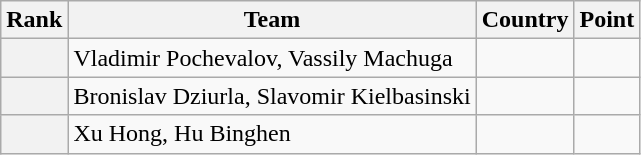<table class="wikitable sortable">
<tr>
<th>Rank</th>
<th>Team</th>
<th>Country</th>
<th>Point</th>
</tr>
<tr>
<th></th>
<td>Vladimir Pochevalov, Vassily Machuga</td>
<td></td>
<td></td>
</tr>
<tr>
<th></th>
<td>Bronislav Dziurla, Slavomir Kielbasinski</td>
<td></td>
<td></td>
</tr>
<tr>
<th></th>
<td>Xu Hong, Hu Binghen</td>
<td></td>
<td></td>
</tr>
</table>
